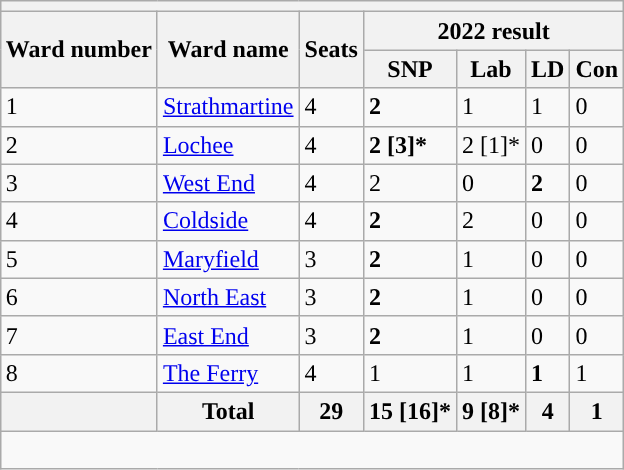<table class="wikitable sortable" style="margin-left: auto; margin-right: auto; border: none;">
<tr>
<th colspan="7"></th>
</tr>
<tr>
<th rowspan="2">Ward number</th>
<th rowspan="2">Ward name</th>
<th rowspan="2">Seats</th>
<th colspan="4">2022 result</th>
</tr>
<tr>
<th>SNP</th>
<th>Lab</th>
<th>LD</th>
<th>Con</th>
</tr>
<tr>
<td>1</td>
<td><a href='#'>Strathmartine</a></td>
<td>4</td>
<td style="background:"><strong>2</strong></td>
<td>1</td>
<td>1</td>
<td>0</td>
</tr>
<tr>
<td>2</td>
<td><a href='#'>Lochee</a></td>
<td>4</td>
<td style="background:"><strong>2 [3]*</strong></td>
<td>2 [1]*</td>
<td>0</td>
<td>0</td>
</tr>
<tr>
<td>3</td>
<td><a href='#'>West End</a></td>
<td>4</td>
<td>2</td>
<td>0</td>
<td style="background:"><strong>2</strong></td>
<td>0</td>
</tr>
<tr>
<td>4</td>
<td><a href='#'>Coldside</a></td>
<td>4</td>
<td style="background:"><strong>2</strong></td>
<td>2</td>
<td>0</td>
<td>0</td>
</tr>
<tr>
<td>5</td>
<td><a href='#'>Maryfield</a></td>
<td>3</td>
<td style="background:"><strong>2</strong></td>
<td>1</td>
<td>0</td>
<td>0</td>
</tr>
<tr>
<td>6</td>
<td><a href='#'>North East</a></td>
<td>3</td>
<td style="background:"><strong>2</strong></td>
<td>1</td>
<td>0</td>
<td>0</td>
</tr>
<tr>
<td>7</td>
<td><a href='#'>East End</a></td>
<td>3</td>
<td style="background:"><strong>2</strong></td>
<td>1</td>
<td>0</td>
<td>0</td>
</tr>
<tr>
<td>8</td>
<td><a href='#'>The Ferry</a></td>
<td>4</td>
<td>1</td>
<td>1</td>
<td style="background:"><strong>1</strong></td>
<td>1</td>
</tr>
<tr>
<th></th>
<th>Total</th>
<th>29</th>
<th>15 [16]*</th>
<th>9 [8]*</th>
<th>4</th>
<th>1</th>
</tr>
<tr>
<td colspan="7"><br></td>
</tr>
</table>
